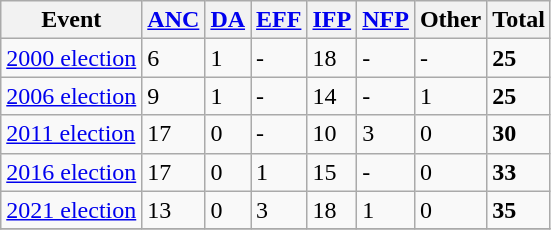<table class="wikitable">
<tr>
<th>Event</th>
<th><a href='#'>ANC</a></th>
<th><a href='#'>DA</a></th>
<th><a href='#'>EFF</a></th>
<th><a href='#'>IFP</a></th>
<th><a href='#'>NFP</a></th>
<th>Other</th>
<th>Total</th>
</tr>
<tr>
<td><a href='#'>2000 election</a></td>
<td>6</td>
<td>1</td>
<td>-</td>
<td>18</td>
<td>-</td>
<td>-</td>
<td><strong>25</strong></td>
</tr>
<tr>
<td><a href='#'>2006 election</a></td>
<td>9</td>
<td>1</td>
<td>-</td>
<td>14</td>
<td>-</td>
<td>1</td>
<td><strong>25</strong></td>
</tr>
<tr>
<td><a href='#'>2011 election</a></td>
<td>17</td>
<td>0</td>
<td>-</td>
<td>10</td>
<td>3</td>
<td>0</td>
<td><strong>30</strong></td>
</tr>
<tr>
<td><a href='#'>2016 election</a></td>
<td>17</td>
<td>0</td>
<td>1</td>
<td>15</td>
<td>-</td>
<td>0</td>
<td><strong>33</strong></td>
</tr>
<tr>
<td><a href='#'>2021 election</a></td>
<td>13</td>
<td>0</td>
<td>3</td>
<td>18</td>
<td>1</td>
<td>0</td>
<td><strong>35</strong></td>
</tr>
<tr>
</tr>
</table>
